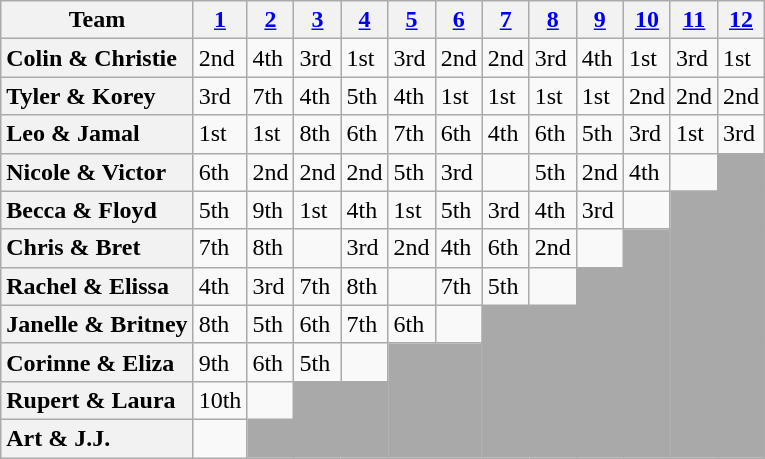<table class="wikitable sortable" style="text-align:left;">
<tr>
<th scope="col" class="unsortable">Team</th>
<th scope="col"><a href='#'>1</a></th>
<th scope="col"><a href='#'>2</a></th>
<th scope="col"><a href='#'>3</a></th>
<th scope="col"><a href='#'>4</a></th>
<th scope="col"><a href='#'>5</a></th>
<th scope="col"><a href='#'>6</a></th>
<th scope="col"><a href='#'>7</a></th>
<th scope="col"><a href='#'>8</a></th>
<th scope="col"><a href='#'>9</a></th>
<th scope="col"><a href='#'>10</a></th>
<th scope="col"><a href='#'>11</a></th>
<th scope="col"><a href='#'>12</a></th>
</tr>
<tr>
<th scope="row" style="text-align:left">Colin & Christie</th>
<td>2nd</td>
<td>4th</td>
<td>3rd</td>
<td>1st</td>
<td>3rd</td>
<td>2nd</td>
<td>2nd</td>
<td>3rd</td>
<td>4th</td>
<td>1st</td>
<td>3rd</td>
<td>1st</td>
</tr>
<tr>
<th scope="row" style="text-align:left">Tyler & Korey</th>
<td>3rd</td>
<td>7th</td>
<td>4th</td>
<td>5th</td>
<td>4th</td>
<td>1st</td>
<td>1st</td>
<td>1st</td>
<td>1st</td>
<td>2nd</td>
<td>2nd</td>
<td>2nd</td>
</tr>
<tr>
<th scope="row" style="text-align:left">Leo & Jamal</th>
<td>1st</td>
<td>1st</td>
<td>8th</td>
<td>6th</td>
<td>7th</td>
<td>6th</td>
<td>4th</td>
<td>6th</td>
<td>5th</td>
<td>3rd</td>
<td>1st</td>
<td>3rd</td>
</tr>
<tr>
<th scope="row" style="text-align:left">Nicole & Victor</th>
<td>6th</td>
<td>2nd</td>
<td>2nd</td>
<td>2nd</td>
<td>5th</td>
<td>3rd</td>
<td></td>
<td>5th</td>
<td>2nd</td>
<td>4th</td>
<td></td>
<td rowspan="8" bgcolor=darkgray></td>
</tr>
<tr>
<th scope="row" style="text-align:left">Becca & Floyd</th>
<td>5th</td>
<td>9th</td>
<td>1st</td>
<td>4th</td>
<td>1st</td>
<td>5th</td>
<td>3rd</td>
<td>4th</td>
<td>3rd</td>
<td></td>
<td rowspan="7" bgcolor="darkgray"></td>
</tr>
<tr>
<th scope="row" style="text-align:left">Chris & Bret</th>
<td>7th</td>
<td>8th</td>
<td></td>
<td>3rd</td>
<td>2nd</td>
<td>4th</td>
<td>6th</td>
<td>2nd</td>
<td></td>
<td rowspan="6" bgcolor="darkgray"></td>
</tr>
<tr>
<th scope="row" style="text-align:left">Rachel & Elissa</th>
<td>4th</td>
<td>3rd</td>
<td>7th</td>
<td>8th</td>
<td></td>
<td>7th</td>
<td>5th</td>
<td></td>
<td rowspan="5" bgcolor="darkgray"></td>
</tr>
<tr>
<th scope="row" style="text-align:left">Janelle & Britney</th>
<td>8th</td>
<td>5th</td>
<td>6th</td>
<td>7th</td>
<td>6th</td>
<td></td>
<td colspan="2" rowspan="4" bgcolor="darkgray"></td>
</tr>
<tr>
<th scope="row" style="text-align:left">Corinne & Eliza</th>
<td>9th</td>
<td>6th</td>
<td>5th</td>
<td></td>
<td colspan="2" rowspan="3" bgcolor="darkgray"></td>
</tr>
<tr>
<th scope="row" style="text-align:left">Rupert & Laura</th>
<td>10th</td>
<td></td>
<td colspan="2" rowspan="2" bgcolor="darkgray"></td>
</tr>
<tr>
<th scope="row" style="text-align:left">Art & J.J.</th>
<td></td>
<td bgcolor="darkgray"></td>
</tr>
</table>
